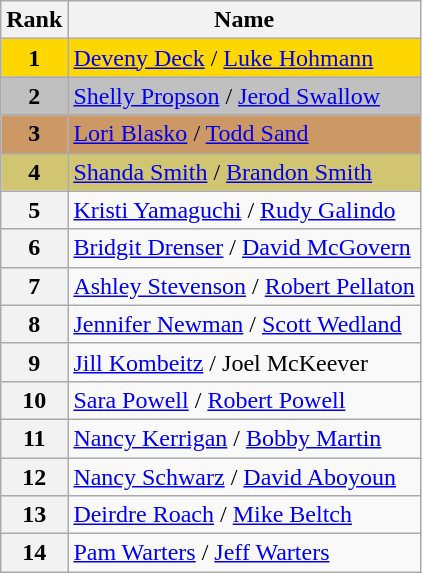<table class="wikitable">
<tr>
<th>Rank</th>
<th>Name</th>
</tr>
<tr bgcolor="gold">
<td align="center"><strong>1</strong></td>
<td><a href='#'>Deveny Deck</a> / <a href='#'>Luke Hohmann</a></td>
</tr>
<tr bgcolor="silver">
<td align="center"><strong>2</strong></td>
<td><a href='#'>Shelly Propson</a> / <a href='#'>Jerod Swallow</a></td>
</tr>
<tr bgcolor="cc9966">
<td align="center"><strong>3</strong></td>
<td><a href='#'>Lori Blasko</a> / <a href='#'>Todd Sand</a></td>
</tr>
<tr bgcolor="#d1c571">
<td align="center"><strong>4</strong></td>
<td><a href='#'>Shanda Smith</a> / <a href='#'>Brandon Smith</a></td>
</tr>
<tr>
<th>5</th>
<td><a href='#'>Kristi Yamaguchi</a> / <a href='#'>Rudy Galindo</a></td>
</tr>
<tr>
<th>6</th>
<td><a href='#'>Bridgit Drenser</a> / <a href='#'>David McGovern</a></td>
</tr>
<tr>
<th>7</th>
<td><a href='#'>Ashley Stevenson</a> / <a href='#'>Robert Pellaton</a></td>
</tr>
<tr>
<th>8</th>
<td><a href='#'>Jennifer Newman</a> / <a href='#'>Scott Wedland</a></td>
</tr>
<tr>
<th>9</th>
<td><a href='#'>Jill Kombeitz</a> / Joel McKeever</td>
</tr>
<tr>
<th>10</th>
<td><a href='#'>Sara Powell</a> / <a href='#'>Robert Powell</a></td>
</tr>
<tr>
<th>11</th>
<td><a href='#'>Nancy Kerrigan</a> / <a href='#'>Bobby Martin</a></td>
</tr>
<tr>
<th>12</th>
<td><a href='#'>Nancy Schwarz</a> / <a href='#'>David Aboyoun</a></td>
</tr>
<tr>
<th>13</th>
<td><a href='#'>Deirdre Roach</a> / <a href='#'>Mike Beltch</a></td>
</tr>
<tr>
<th>14</th>
<td><a href='#'>Pam Warters</a> / <a href='#'>Jeff Warters</a></td>
</tr>
</table>
